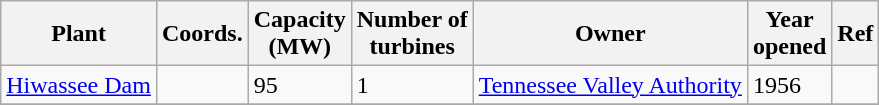<table class="wikitable sortable">
<tr>
<th>Plant</th>
<th>Coords.</th>
<th>Capacity<br>(MW)</th>
<th>Number of<br>turbines</th>
<th>Owner</th>
<th>Year<br>opened</th>
<th>Ref</th>
</tr>
<tr>
<td><a href='#'>Hiwassee Dam</a></td>
<td></td>
<td>95</td>
<td>1</td>
<td><a href='#'>Tennessee Valley Authority</a></td>
<td>1956</td>
<td></td>
</tr>
<tr>
</tr>
</table>
